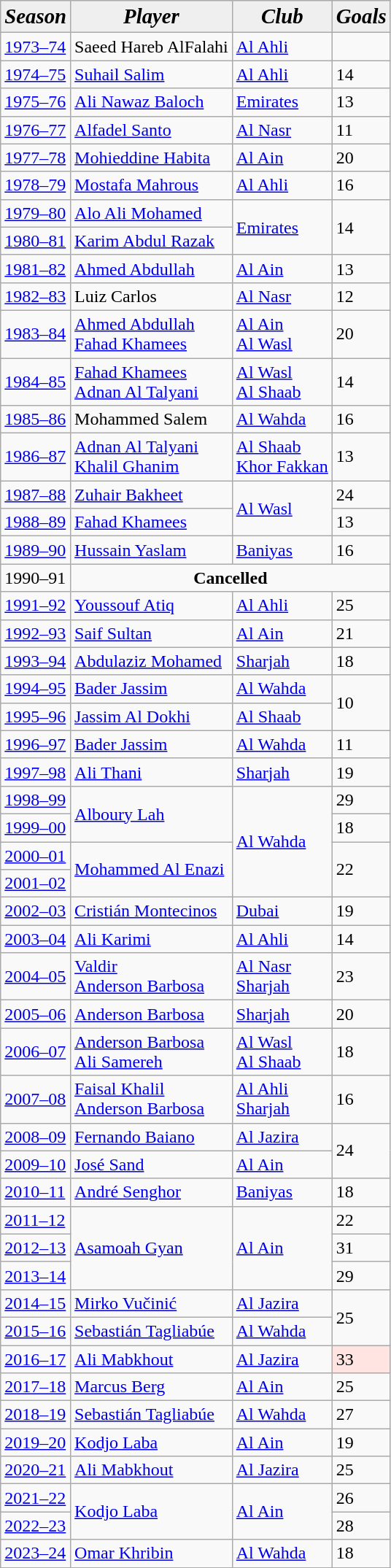<table class="wikitable sortable">
<tr>
<th style="background:#efefef;"><strong><em><big>Season</big></em></strong></th>
<th style="background:#efefef;"><strong><em><big>Player</big></em></strong></th>
<th style="background:#efefef;"><strong><em><big>Club</big></em></strong></th>
<th style="background:#efefef;"><strong><em><big>Goals</big></em></strong></th>
</tr>
<tr>
<td><a href='#'>1973–74</a></td>
<td> Saeed Hareb AlFalahi</td>
<td><a href='#'>Al Ahli</a></td>
<td></td>
</tr>
<tr>
<td><a href='#'>1974–75</a></td>
<td> <a href='#'>Suhail Salim</a></td>
<td><a href='#'>Al Ahli</a></td>
<td>14</td>
</tr>
<tr>
<td><a href='#'>1975–76</a></td>
<td> <a href='#'>Ali Nawaz Baloch</a></td>
<td><a href='#'>Emirates</a></td>
<td>13</td>
</tr>
<tr>
<td><a href='#'>1976–77</a></td>
<td> <a href='#'>Alfadel Santo</a></td>
<td><a href='#'>Al Nasr</a></td>
<td>11</td>
</tr>
<tr>
<td><a href='#'>1977–78</a></td>
<td> <a href='#'>Mohieddine Habita</a></td>
<td><a href='#'>Al Ain</a></td>
<td>20</td>
</tr>
<tr>
<td><a href='#'>1978–79</a></td>
<td> <a href='#'>Mostafa Mahrous</a></td>
<td><a href='#'>Al Ahli</a></td>
<td>16</td>
</tr>
<tr>
<td><a href='#'>1979–80</a></td>
<td> <a href='#'>Alo Ali Mohamed</a></td>
<td rowspan="2"><a href='#'>Emirates</a></td>
<td rowspan="2">14</td>
</tr>
<tr>
<td><a href='#'>1980–81</a></td>
<td> <a href='#'>Karim Abdul Razak</a></td>
</tr>
<tr>
<td><a href='#'>1981–82</a></td>
<td> <a href='#'>Ahmed Abdullah</a></td>
<td><a href='#'>Al Ain</a></td>
<td>13</td>
</tr>
<tr>
<td><a href='#'>1982–83</a></td>
<td> Luiz Carlos</td>
<td><a href='#'>Al Nasr</a></td>
<td>12</td>
</tr>
<tr>
<td><a href='#'>1983–84</a></td>
<td> <a href='#'>Ahmed Abdullah</a><br> <a href='#'>Fahad Khamees</a></td>
<td><a href='#'>Al Ain</a><br><a href='#'>Al Wasl</a></td>
<td>20</td>
</tr>
<tr>
<td><a href='#'>1984–85</a></td>
<td> <a href='#'>Fahad Khamees</a><br> <a href='#'>Adnan Al Talyani</a></td>
<td><a href='#'>Al Wasl</a><br><a href='#'>Al Shaab</a></td>
<td>14</td>
</tr>
<tr>
<td><a href='#'>1985–86</a></td>
<td> Mohammed Salem</td>
<td><a href='#'>Al Wahda</a></td>
<td>16</td>
</tr>
<tr>
<td><a href='#'>1986–87</a></td>
<td> <a href='#'>Adnan Al Talyani</a><br> <a href='#'>Khalil Ghanim</a></td>
<td><a href='#'>Al Shaab</a><br><a href='#'>Khor Fakkan</a></td>
<td>13</td>
</tr>
<tr>
<td><a href='#'>1987–88</a></td>
<td> <a href='#'>Zuhair Bakheet</a></td>
<td rowspan="2"><a href='#'>Al Wasl</a></td>
<td>24</td>
</tr>
<tr>
<td><a href='#'>1988–89</a></td>
<td> <a href='#'>Fahad Khamees</a></td>
<td>13</td>
</tr>
<tr>
<td><a href='#'>1989–90</a></td>
<td> <a href='#'>Hussain Yaslam</a></td>
<td><a href='#'>Baniyas</a></td>
<td>16</td>
</tr>
<tr>
<td>1990–91</td>
<td colspan="3" align="center"><strong>Cancelled</strong></td>
</tr>
<tr>
<td><a href='#'>1991–92</a></td>
<td> <a href='#'>Youssouf Atiq</a></td>
<td><a href='#'>Al Ahli</a></td>
<td>25</td>
</tr>
<tr>
<td><a href='#'>1992–93</a></td>
<td> <a href='#'>Saif Sultan</a></td>
<td><a href='#'>Al Ain</a></td>
<td>21</td>
</tr>
<tr>
<td><a href='#'>1993–94</a></td>
<td> <a href='#'>Abdulaziz Mohamed</a></td>
<td><a href='#'>Sharjah</a></td>
<td>18</td>
</tr>
<tr>
<td><a href='#'>1994–95</a></td>
<td> <a href='#'>Bader Jassim</a></td>
<td><a href='#'>Al Wahda</a></td>
<td rowspan="2">10</td>
</tr>
<tr>
<td><a href='#'>1995–96</a></td>
<td> <a href='#'>Jassim Al Dokhi</a></td>
<td><a href='#'>Al Shaab</a></td>
</tr>
<tr>
<td><a href='#'>1996–97</a></td>
<td> <a href='#'>Bader Jassim</a></td>
<td><a href='#'>Al Wahda</a></td>
<td>11</td>
</tr>
<tr>
<td><a href='#'>1997–98</a></td>
<td> <a href='#'>Ali Thani</a></td>
<td><a href='#'>Sharjah</a></td>
<td>19</td>
</tr>
<tr>
<td><a href='#'>1998–99</a></td>
<td rowspan="2"> <a href='#'>Alboury Lah</a></td>
<td rowspan="4"><a href='#'>Al Wahda</a></td>
<td>29</td>
</tr>
<tr>
<td><a href='#'>1999–00</a></td>
<td>18</td>
</tr>
<tr>
<td><a href='#'>2000–01</a></td>
<td rowspan="2"> <a href='#'>Mohammed Al Enazi</a></td>
<td rowspan="2">22</td>
</tr>
<tr>
<td><a href='#'>2001–02</a></td>
</tr>
<tr>
<td><a href='#'>2002–03</a></td>
<td> <a href='#'>Cristián Montecinos</a></td>
<td><a href='#'>Dubai</a></td>
<td>19</td>
</tr>
<tr>
<td><a href='#'>2003–04</a></td>
<td> <a href='#'>Ali Karimi</a></td>
<td><a href='#'>Al Ahli</a></td>
<td>14</td>
</tr>
<tr>
<td><a href='#'>2004–05</a></td>
<td> <a href='#'>Valdir</a><br>  <a href='#'>Anderson Barbosa</a></td>
<td><a href='#'>Al Nasr</a><br><a href='#'>Sharjah</a></td>
<td>23</td>
</tr>
<tr>
<td><a href='#'>2005–06</a></td>
<td> <a href='#'>Anderson Barbosa</a></td>
<td><a href='#'>Sharjah</a></td>
<td>20</td>
</tr>
<tr>
<td><a href='#'>2006–07</a></td>
<td> <a href='#'>Anderson Barbosa</a><br>  <a href='#'>Ali Samereh</a></td>
<td><a href='#'>Al Wasl</a><br><a href='#'>Al Shaab</a></td>
<td>18</td>
</tr>
<tr>
<td><a href='#'>2007–08</a></td>
<td> <a href='#'>Faisal Khalil</a><br> <a href='#'>Anderson Barbosa</a></td>
<td><a href='#'>Al Ahli</a><br><a href='#'>Sharjah</a></td>
<td>16</td>
</tr>
<tr>
<td><a href='#'>2008–09</a></td>
<td> <a href='#'>Fernando Baiano</a></td>
<td><a href='#'>Al Jazira</a></td>
<td rowspan="2">24</td>
</tr>
<tr>
<td><a href='#'>2009–10</a></td>
<td> <a href='#'>José Sand</a></td>
<td><a href='#'>Al Ain</a></td>
</tr>
<tr>
<td><a href='#'>2010–11</a></td>
<td> <a href='#'>André Senghor</a></td>
<td><a href='#'>Baniyas</a></td>
<td>18</td>
</tr>
<tr>
<td><a href='#'>2011–12</a></td>
<td rowspan="3"> <a href='#'>Asamoah Gyan</a></td>
<td rowspan="3"><a href='#'>Al Ain</a></td>
<td>22</td>
</tr>
<tr>
<td><a href='#'>2012–13</a></td>
<td>31</td>
</tr>
<tr>
<td><a href='#'>2013–14</a></td>
<td>29</td>
</tr>
<tr>
<td><a href='#'>2014–15</a></td>
<td> <a href='#'>Mirko Vučinić</a></td>
<td><a href='#'>Al Jazira</a></td>
<td rowspan="2">25</td>
</tr>
<tr>
<td><a href='#'>2015–16</a></td>
<td> <a href='#'>Sebastián Tagliabúe</a></td>
<td><a href='#'>Al Wahda</a></td>
</tr>
<tr>
<td><a href='#'>2016–17</a></td>
<td> <a href='#'>Ali Mabkhout</a></td>
<td><a href='#'>Al Jazira</a></td>
<td bgcolor=mistyrose>33</td>
</tr>
<tr>
<td><a href='#'>2017–18</a></td>
<td> <a href='#'>Marcus Berg</a></td>
<td><a href='#'>Al Ain</a></td>
<td>25</td>
</tr>
<tr>
<td><a href='#'>2018–19</a></td>
<td> <a href='#'>Sebastián Tagliabúe</a></td>
<td><a href='#'>Al Wahda</a></td>
<td>27</td>
</tr>
<tr>
<td><a href='#'>2019–20</a></td>
<td> <a href='#'>Kodjo Laba</a></td>
<td><a href='#'>Al Ain</a></td>
<td>19</td>
</tr>
<tr>
<td><a href='#'>2020–21</a></td>
<td> <a href='#'>Ali Mabkhout</a></td>
<td><a href='#'>Al Jazira</a></td>
<td>25</td>
</tr>
<tr>
<td><a href='#'>2021–22</a></td>
<td rowspan="2"> <a href='#'>Kodjo Laba</a></td>
<td rowspan="2"><a href='#'>Al Ain</a></td>
<td>26</td>
</tr>
<tr>
<td><a href='#'>2022–23</a></td>
<td>28</td>
</tr>
<tr>
<td><a href='#'>2023–24</a></td>
<td> <a href='#'>Omar Khribin</a></td>
<td><a href='#'>Al Wahda</a></td>
<td>18</td>
</tr>
</table>
